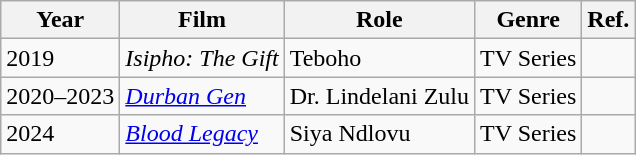<table class="wikitable">
<tr>
<th>Year</th>
<th>Film</th>
<th>Role</th>
<th>Genre</th>
<th>Ref.</th>
</tr>
<tr>
<td>2019</td>
<td><em>Isipho: The Gift</em></td>
<td>Teboho</td>
<td>TV Series</td>
<td></td>
</tr>
<tr>
<td>2020–2023</td>
<td><em><a href='#'>Durban Gen</a></em></td>
<td>Dr. Lindelani Zulu</td>
<td>TV Series</td>
<td></td>
</tr>
<tr>
<td>2024</td>
<td><a href='#'><em>Blood Legacy</em></a></td>
<td>Siya Ndlovu</td>
<td>TV Series</td>
<td></td>
</tr>
</table>
